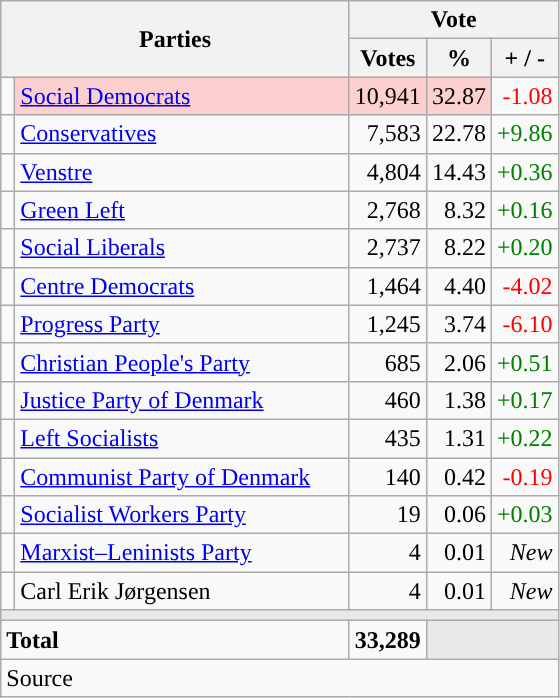<table class="wikitable" style="text-align:right;">
<tr>
<th style="text-align:centre;" rowspan="2" colspan="2" width="225">Parties</th>
<th colspan="3">Vote</th>
</tr>
<tr>
<th width="15">Votes</th>
<th width="15">%</th>
<th width="15">+ / -</th>
</tr>
<tr>
<td width="2" style="color:inherit;background:"></td>
<td bgcolor=#fbd0ce  align="left"><a href='#'>Social Democrats</a></td>
<td bgcolor=#fbd0ce>10,941</td>
<td bgcolor=#fbd0ce>32.87</td>
<td style=color:red;>-1.08</td>
</tr>
<tr>
<td width="2" style="color:inherit;background:"></td>
<td align="left"><a href='#'>Conservatives</a></td>
<td>7,583</td>
<td>22.78</td>
<td style=color:green;>+9.86</td>
</tr>
<tr>
<td width="2" style="color:inherit;background:"></td>
<td align="left"><a href='#'>Venstre</a></td>
<td>4,804</td>
<td>14.43</td>
<td style=color:green;>+0.36</td>
</tr>
<tr>
<td width="2" style="color:inherit;background:"></td>
<td align="left"><a href='#'>Green Left</a></td>
<td>2,768</td>
<td>8.32</td>
<td style=color:green;>+0.16</td>
</tr>
<tr>
<td width="2" style="color:inherit;background:"></td>
<td align="left"><a href='#'>Social Liberals</a></td>
<td>2,737</td>
<td>8.22</td>
<td style=color:green;>+0.20</td>
</tr>
<tr>
<td width="2" style="color:inherit;background:"></td>
<td align="left"><a href='#'>Centre Democrats</a></td>
<td>1,464</td>
<td>4.40</td>
<td style=color:red;>-4.02</td>
</tr>
<tr>
<td width="2" style="color:inherit;background:"></td>
<td align="left"><a href='#'>Progress Party</a></td>
<td>1,245</td>
<td>3.74</td>
<td style=color:red;>-6.10</td>
</tr>
<tr>
<td width="2" style="color:inherit;background:"></td>
<td align="left"><a href='#'>Christian People's Party</a></td>
<td>685</td>
<td>2.06</td>
<td style=color:green;>+0.51</td>
</tr>
<tr>
<td width="2" style="color:inherit;background:"></td>
<td align="left"><a href='#'>Justice Party of Denmark</a></td>
<td>460</td>
<td>1.38</td>
<td style=color:green;>+0.17</td>
</tr>
<tr>
<td width="2" style="color:inherit;background:"></td>
<td align="left"><a href='#'>Left Socialists</a></td>
<td>435</td>
<td>1.31</td>
<td style=color:green;>+0.22</td>
</tr>
<tr>
<td width="2" style="color:inherit;background:"></td>
<td align="left"><a href='#'>Communist Party of Denmark</a></td>
<td>140</td>
<td>0.42</td>
<td style=color:red;>-0.19</td>
</tr>
<tr>
<td width="2" style="color:inherit;background:"></td>
<td align="left"><a href='#'>Socialist Workers Party</a></td>
<td>19</td>
<td>0.06</td>
<td style=color:green;>+0.03</td>
</tr>
<tr>
<td width="2" style="color:inherit;background:"></td>
<td align="left"><a href='#'>Marxist–Leninists Party</a></td>
<td>4</td>
<td>0.01</td>
<td><em>New</em></td>
</tr>
<tr>
<td width="2" style="color:inherit;background:"></td>
<td align="left">Carl Erik Jørgensen</td>
<td>4</td>
<td>0.01</td>
<td><em>New</em></td>
</tr>
<tr>
<td colspan="7" bgcolor="#E9E9E9"></td>
</tr>
<tr>
<td align="left" colspan="2"><strong>Total</strong></td>
<td><strong>33,289</strong></td>
<td bgcolor="#E9E9E9" colspan="2"></td>
</tr>
<tr>
<td align="left" colspan="6">Source</td>
</tr>
</table>
